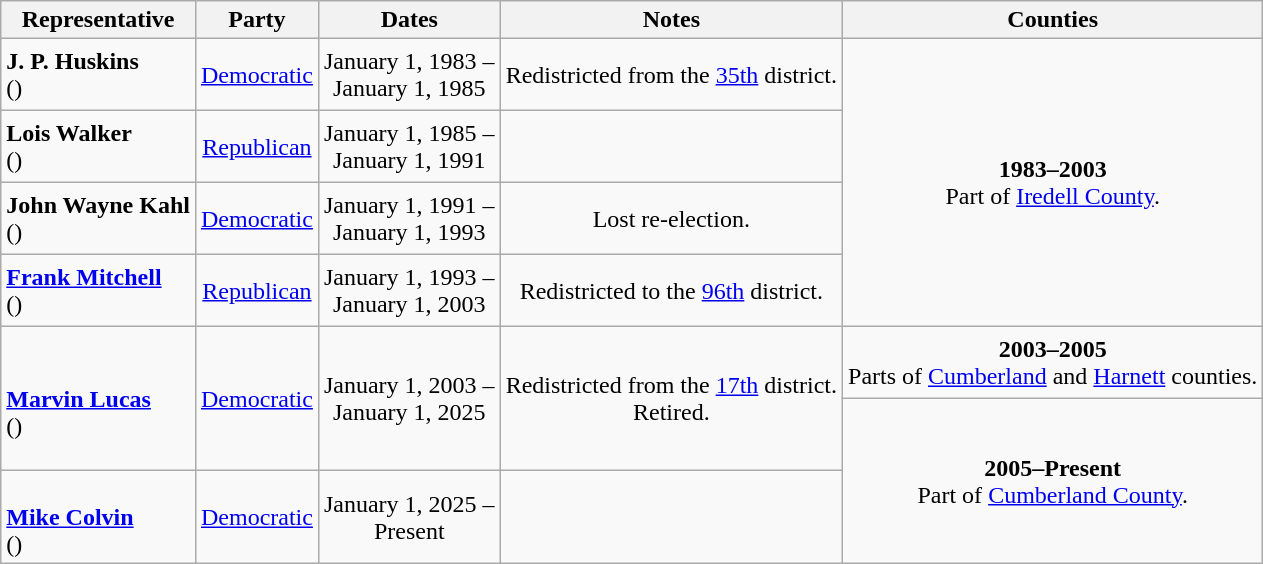<table class=wikitable style="text-align:center">
<tr>
<th>Representative</th>
<th>Party</th>
<th>Dates</th>
<th>Notes</th>
<th>Counties</th>
</tr>
<tr style="height:3em">
<td align=left><strong>J. P. Huskins</strong><br>()</td>
<td><a href='#'>Democratic</a></td>
<td nowrap>January 1, 1983 – <br> January 1, 1985</td>
<td>Redistricted from the <a href='#'>35th</a> district.</td>
<td rowspan=4><strong>1983–2003</strong> <br> Part of <a href='#'>Iredell County</a>.</td>
</tr>
<tr style="height:3em">
<td align=left><strong>Lois Walker</strong><br>()</td>
<td><a href='#'>Republican</a></td>
<td nowrap>January 1, 1985 – <br> January 1, 1991</td>
<td></td>
</tr>
<tr style="height:3em">
<td align=left><strong>John Wayne Kahl</strong><br>()</td>
<td><a href='#'>Democratic</a></td>
<td nowrap>January 1, 1991 – <br> January 1, 1993</td>
<td>Lost re-election.</td>
</tr>
<tr style="height:3em">
<td align=left><strong><a href='#'>Frank Mitchell</a></strong><br>()</td>
<td><a href='#'>Republican</a></td>
<td nowrap>January 1, 1993 – <br> January 1, 2003</td>
<td>Redistricted to the <a href='#'>96th</a> district.</td>
</tr>
<tr style="height:3em">
<td rowspan=2 align=left><br><strong><a href='#'>Marvin Lucas</a></strong><br>()</td>
<td rowspan=2 ><a href='#'>Democratic</a></td>
<td rowspan=2 nowrap>January 1, 2003 – <br> January 1, 2025</td>
<td rowspan=2>Redistricted from the <a href='#'>17th</a> district. <br> Retired.</td>
<td><strong>2003–2005</strong> <br> Parts of <a href='#'>Cumberland</a> and <a href='#'>Harnett</a> counties.</td>
</tr>
<tr style="height:3em">
<td rowspan=2><strong>2005–Present</strong> <br> Part of <a href='#'>Cumberland County</a>.</td>
</tr>
<tr style="height:3em">
<td align=left><br><strong><a href='#'>Mike Colvin</a></strong><br>()</td>
<td><a href='#'>Democratic</a></td>
<td nowrap>January 1, 2025 – <br> Present</td>
<td></td>
</tr>
</table>
